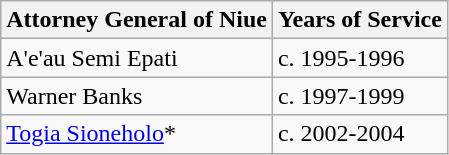<table class="wikitable">
<tr>
<th>Attorney General of Niue</th>
<th>Years of Service</th>
</tr>
<tr>
<td>A'e'au Semi Epati</td>
<td>c. 1995-1996</td>
</tr>
<tr>
<td>Warner Banks</td>
<td>c. 1997-1999</td>
</tr>
<tr>
<td><a href='#'>Togia Sioneholo</a>*</td>
<td>c. 2002-2004</td>
</tr>
</table>
